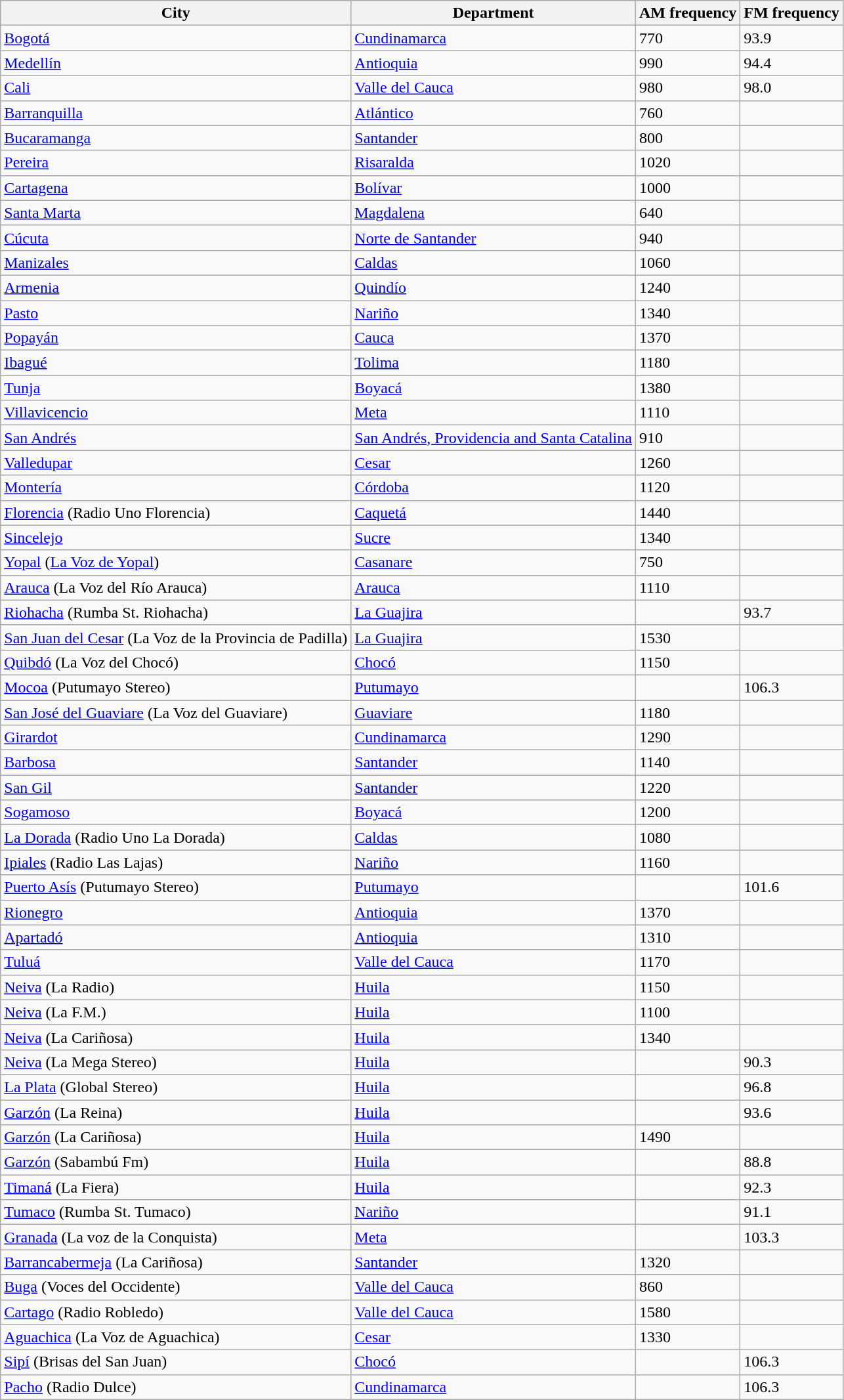<table class="wikitable">
<tr>
<th>City</th>
<th>Department</th>
<th>AM frequency</th>
<th>FM frequency</th>
</tr>
<tr>
<td><a href='#'>Bogotá</a></td>
<td><a href='#'>Cundinamarca</a></td>
<td>770</td>
<td>93.9</td>
</tr>
<tr>
<td><a href='#'>Medellín</a></td>
<td><a href='#'>Antioquia</a></td>
<td>990</td>
<td>94.4</td>
</tr>
<tr>
<td><a href='#'>Cali</a></td>
<td><a href='#'>Valle del Cauca</a></td>
<td>980</td>
<td>98.0</td>
</tr>
<tr>
<td><a href='#'>Barranquilla</a></td>
<td><a href='#'>Atlántico</a></td>
<td>760</td>
<td></td>
</tr>
<tr>
<td><a href='#'>Bucaramanga</a></td>
<td><a href='#'>Santander</a></td>
<td>800</td>
<td></td>
</tr>
<tr>
<td><a href='#'>Pereira</a></td>
<td><a href='#'>Risaralda</a></td>
<td>1020</td>
<td></td>
</tr>
<tr>
<td><a href='#'>Cartagena</a></td>
<td><a href='#'>Bolívar</a></td>
<td>1000</td>
<td></td>
</tr>
<tr>
<td><a href='#'>Santa Marta</a></td>
<td><a href='#'>Magdalena</a></td>
<td>640</td>
<td></td>
</tr>
<tr>
<td><a href='#'>Cúcuta</a></td>
<td><a href='#'>Norte de Santander</a></td>
<td>940</td>
<td></td>
</tr>
<tr>
<td><a href='#'>Manizales</a></td>
<td><a href='#'>Caldas</a></td>
<td>1060</td>
<td></td>
</tr>
<tr>
<td><a href='#'>Armenia</a></td>
<td><a href='#'>Quindío</a></td>
<td>1240</td>
<td></td>
</tr>
<tr>
<td><a href='#'>Pasto</a></td>
<td><a href='#'>Nariño</a></td>
<td>1340</td>
<td></td>
</tr>
<tr>
<td><a href='#'>Popayán</a></td>
<td><a href='#'>Cauca</a></td>
<td>1370</td>
<td></td>
</tr>
<tr>
<td><a href='#'>Ibagué</a></td>
<td><a href='#'>Tolima</a></td>
<td>1180</td>
<td></td>
</tr>
<tr>
<td><a href='#'>Tunja</a></td>
<td><a href='#'>Boyacá</a></td>
<td>1380</td>
<td></td>
</tr>
<tr>
<td><a href='#'>Villavicencio</a></td>
<td><a href='#'>Meta</a></td>
<td>1110</td>
<td></td>
</tr>
<tr>
<td><a href='#'>San Andrés</a></td>
<td><a href='#'>San Andrés, Providencia and Santa Catalina</a></td>
<td>910</td>
<td></td>
</tr>
<tr>
<td><a href='#'>Valledupar</a></td>
<td><a href='#'>Cesar</a></td>
<td>1260</td>
<td></td>
</tr>
<tr>
<td><a href='#'>Montería</a></td>
<td><a href='#'>Córdoba</a></td>
<td>1120</td>
<td></td>
</tr>
<tr>
<td><a href='#'>Florencia</a> (Radio Uno Florencia)</td>
<td><a href='#'>Caquetá</a></td>
<td>1440</td>
<td></td>
</tr>
<tr>
<td><a href='#'>Sincelejo</a></td>
<td><a href='#'>Sucre</a></td>
<td>1340</td>
<td></td>
</tr>
<tr>
<td><a href='#'>Yopal</a> (<a href='#'>La Voz de Yopal</a>)</td>
<td><a href='#'>Casanare</a></td>
<td>750</td>
<td></td>
</tr>
<tr>
<td><a href='#'>Arauca</a> (La Voz del Río Arauca)</td>
<td><a href='#'>Arauca</a></td>
<td>1110</td>
<td></td>
</tr>
<tr>
<td><a href='#'>Riohacha</a> (Rumba St. Riohacha)</td>
<td><a href='#'>La Guajira</a></td>
<td></td>
<td>93.7</td>
</tr>
<tr>
<td><a href='#'>San Juan del Cesar</a> (La Voz de la Provincia de Padilla)</td>
<td><a href='#'>La Guajira</a></td>
<td>1530</td>
<td></td>
</tr>
<tr>
<td><a href='#'>Quibdó</a> (La Voz del Chocó)</td>
<td><a href='#'>Chocó</a></td>
<td>1150</td>
<td></td>
</tr>
<tr>
<td><a href='#'>Mocoa</a> (Putumayo Stereo)</td>
<td><a href='#'>Putumayo</a></td>
<td></td>
<td>106.3</td>
</tr>
<tr>
<td><a href='#'>San José del Guaviare</a> (La Voz del Guaviare)</td>
<td><a href='#'>Guaviare</a></td>
<td>1180</td>
<td></td>
</tr>
<tr>
<td><a href='#'>Girardot</a></td>
<td><a href='#'>Cundinamarca</a></td>
<td>1290</td>
<td></td>
</tr>
<tr>
<td><a href='#'>Barbosa</a></td>
<td><a href='#'>Santander</a></td>
<td>1140</td>
<td></td>
</tr>
<tr>
<td><a href='#'>San Gil</a></td>
<td><a href='#'>Santander</a></td>
<td>1220</td>
<td></td>
</tr>
<tr>
<td><a href='#'>Sogamoso</a></td>
<td><a href='#'>Boyacá</a></td>
<td>1200</td>
<td></td>
</tr>
<tr>
<td><a href='#'>La Dorada</a> (Radio Uno La Dorada)</td>
<td><a href='#'>Caldas</a></td>
<td>1080</td>
<td></td>
</tr>
<tr>
<td><a href='#'>Ipiales</a> (Radio Las Lajas)</td>
<td><a href='#'>Nariño</a></td>
<td>1160</td>
<td></td>
</tr>
<tr>
<td><a href='#'>Puerto Asís</a> (Putumayo Stereo)</td>
<td><a href='#'>Putumayo</a></td>
<td></td>
<td>101.6</td>
</tr>
<tr>
<td><a href='#'>Rionegro</a></td>
<td><a href='#'>Antioquia</a></td>
<td>1370</td>
<td></td>
</tr>
<tr>
<td><a href='#'>Apartadó</a></td>
<td><a href='#'>Antioquia</a></td>
<td>1310</td>
<td></td>
</tr>
<tr>
<td><a href='#'>Tuluá</a></td>
<td><a href='#'>Valle del Cauca</a></td>
<td>1170</td>
<td></td>
</tr>
<tr>
<td><a href='#'>Neiva</a> (La Radio)</td>
<td><a href='#'>Huila</a></td>
<td>1150</td>
<td></td>
</tr>
<tr>
<td><a href='#'>Neiva</a> (La F.M.)</td>
<td><a href='#'>Huila</a></td>
<td>1100</td>
<td></td>
</tr>
<tr>
<td><a href='#'>Neiva</a> (La Cariñosa)</td>
<td><a href='#'>Huila</a></td>
<td>1340</td>
<td></td>
</tr>
<tr>
<td><a href='#'>Neiva</a> (La Mega Stereo)</td>
<td><a href='#'>Huila</a></td>
<td></td>
<td>90.3</td>
</tr>
<tr>
<td><a href='#'>La Plata</a> (Global Stereo)</td>
<td><a href='#'>Huila</a></td>
<td></td>
<td>96.8</td>
</tr>
<tr>
<td><a href='#'>Garzón</a> (La Reina)</td>
<td><a href='#'>Huila</a></td>
<td></td>
<td>93.6</td>
</tr>
<tr>
<td><a href='#'>Garzón</a> (La Cariñosa)</td>
<td><a href='#'>Huila</a></td>
<td>1490</td>
<td></td>
</tr>
<tr>
<td><a href='#'>Garzón</a> (Sabambú Fm)</td>
<td><a href='#'>Huila</a></td>
<td></td>
<td>88.8</td>
</tr>
<tr>
<td><a href='#'>Timaná</a> (La Fiera)</td>
<td><a href='#'>Huila</a></td>
<td></td>
<td>92.3</td>
</tr>
<tr>
<td><a href='#'>Tumaco</a> (Rumba St. Tumaco)</td>
<td><a href='#'>Nariño</a></td>
<td></td>
<td>91.1</td>
</tr>
<tr>
<td><a href='#'>Granada</a> (La voz de la Conquista)</td>
<td><a href='#'>Meta</a></td>
<td></td>
<td>103.3</td>
</tr>
<tr>
<td><a href='#'>Barrancabermeja</a> (La Cariñosa)</td>
<td><a href='#'>Santander</a></td>
<td>1320</td>
<td></td>
</tr>
<tr>
<td><a href='#'>Buga</a> (Voces del Occidente)</td>
<td><a href='#'>Valle del Cauca</a></td>
<td>860</td>
<td></td>
</tr>
<tr>
<td><a href='#'>Cartago</a> (Radio Robledo)</td>
<td><a href='#'>Valle del Cauca</a></td>
<td>1580</td>
<td></td>
</tr>
<tr>
<td><a href='#'>Aguachica</a> (La Voz de Aguachica)</td>
<td><a href='#'>Cesar</a></td>
<td>1330</td>
<td></td>
</tr>
<tr>
<td><a href='#'>Sipí</a> (Brisas del San Juan)</td>
<td><a href='#'>Chocó</a></td>
<td></td>
<td>106.3</td>
</tr>
<tr>
<td><a href='#'>Pacho</a> (Radio Dulce)</td>
<td><a href='#'>Cundinamarca</a></td>
<td></td>
<td>106.3</td>
</tr>
</table>
